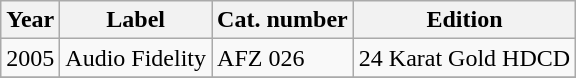<table class="wikitable">
<tr>
<th align="left">Year</th>
<th align="left">Label</th>
<th align="left">Cat. number</th>
<th align="left">Edition</th>
</tr>
<tr>
<td align="left">2005</td>
<td align="left">Audio Fidelity</td>
<td align="left">AFZ 026</td>
<td align="left">24 Karat Gold HDCD</td>
</tr>
<tr>
</tr>
</table>
